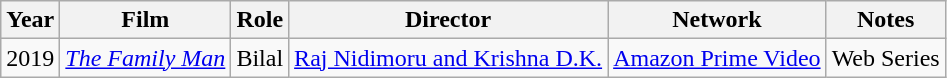<table class="wikitable sortable">
<tr>
<th>Year</th>
<th>Film</th>
<th>Role</th>
<th>Director</th>
<th>Network</th>
<th>Notes</th>
</tr>
<tr>
<td rowspan=1>2019</td>
<td><em><a href='#'>The Family Man</a></em></td>
<td>Bilal</td>
<td><a href='#'>Raj Nidimoru and Krishna D.K.</a></td>
<td><a href='#'>Amazon Prime Video</a></td>
<td>Web Series</td>
</tr>
</table>
